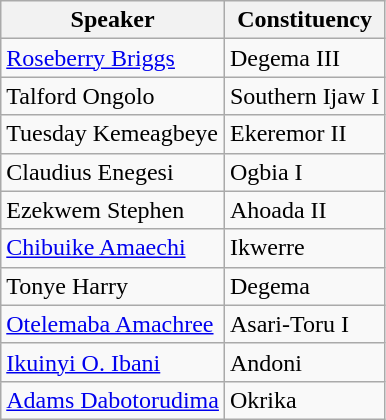<table class="wikitable">
<tr>
<th>Speaker</th>
<th>Constituency</th>
</tr>
<tr>
<td><a href='#'>Roseberry Briggs</a></td>
<td>Degema III</td>
</tr>
<tr>
<td>Talford Ongolo</td>
<td>Southern Ijaw I</td>
</tr>
<tr>
<td>Tuesday Kemeagbeye</td>
<td>Ekeremor II</td>
</tr>
<tr>
<td>Claudius Enegesi</td>
<td>Ogbia I</td>
</tr>
<tr>
<td>Ezekwem Stephen</td>
<td>Ahoada II</td>
</tr>
<tr>
<td><a href='#'>Chibuike Amaechi</a></td>
<td>Ikwerre</td>
</tr>
<tr>
<td>Tonye Harry</td>
<td>Degema</td>
</tr>
<tr>
<td><a href='#'>Otelemaba Amachree</a></td>
<td>Asari-Toru I</td>
</tr>
<tr>
<td><a href='#'>Ikuinyi O. Ibani</a></td>
<td>Andoni</td>
</tr>
<tr>
<td><a href='#'>Adams Dabotorudima</a></td>
<td>Okrika</td>
</tr>
</table>
